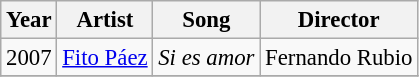<table class="wikitable" style="font-size: 95%;">
<tr>
<th>Year</th>
<th>Artist</th>
<th>Song</th>
<th>Director</th>
</tr>
<tr>
<td>2007</td>
<td><a href='#'>Fito Páez</a></td>
<td><em>Si es amor</em></td>
<td>Fernando Rubio</td>
</tr>
<tr>
</tr>
</table>
